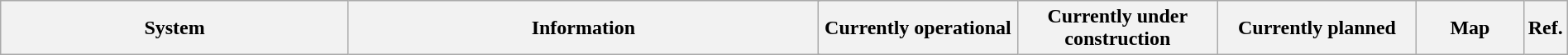<table class="wikitable" style="width:100%">
<tr>
<th style="width:23%">System</th>
<th style="width:31%" colspan=2>Information</th>
<th style="width:13%">Currently operational</th>
<th style="width:13%">Currently under construction</th>
<th style="width:13%">Currently planned</th>
<th style="width:18%">Map</th>
<th style="width:2%">Ref.<br></th>
</tr>
</table>
